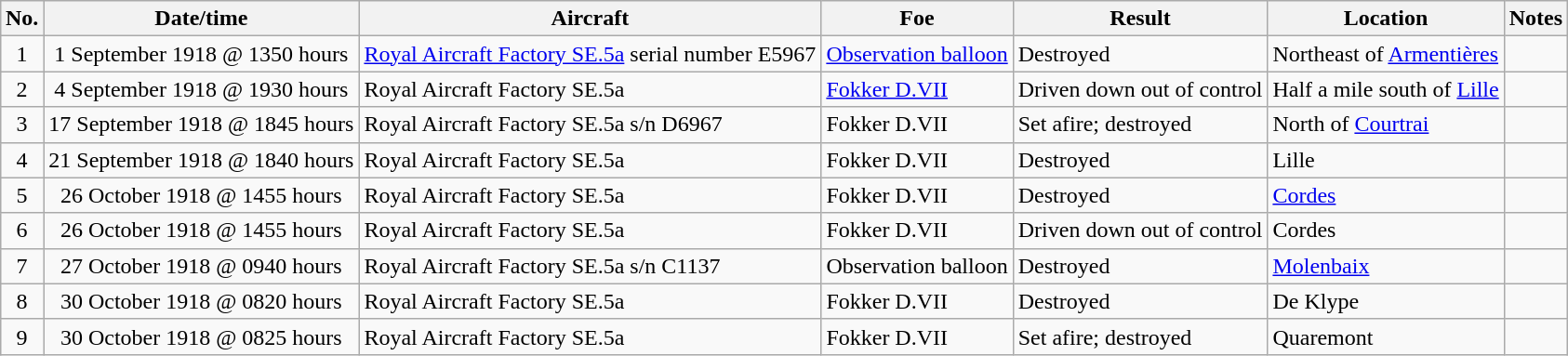<table class="wikitable" border="1" style="margin: 1em auto 1em auto">
<tr>
<th>No.</th>
<th>Date/time</th>
<th>Aircraft</th>
<th>Foe</th>
<th>Result</th>
<th>Location</th>
<th>Notes</th>
</tr>
<tr>
<td align="center">1</td>
<td align="center">1 September 1918 @ 1350 hours</td>
<td><a href='#'>Royal Aircraft Factory SE.5a</a> serial number E5967</td>
<td><a href='#'>Observation balloon</a></td>
<td>Destroyed</td>
<td>Northeast of <a href='#'>Armentières</a></td>
<td></td>
</tr>
<tr>
<td align="center">2</td>
<td align="center">4 September 1918 @ 1930 hours</td>
<td>Royal Aircraft Factory SE.5a</td>
<td><a href='#'>Fokker D.VII</a></td>
<td>Driven down out of control</td>
<td>Half a mile south of <a href='#'>Lille</a></td>
<td></td>
</tr>
<tr>
<td align="center">3</td>
<td align="center">17 September 1918 @ 1845 hours</td>
<td>Royal Aircraft Factory SE.5a s/n D6967</td>
<td>Fokker D.VII</td>
<td>Set afire; destroyed</td>
<td>North of <a href='#'>Courtrai</a></td>
<td></td>
</tr>
<tr>
<td align="center">4</td>
<td align="center">21 September 1918 @ 1840 hours</td>
<td>Royal Aircraft Factory SE.5a</td>
<td>Fokker D.VII</td>
<td>Destroyed</td>
<td>Lille</td>
<td></td>
</tr>
<tr>
<td align="center">5</td>
<td align="center">26 October 1918 @ 1455 hours</td>
<td>Royal Aircraft Factory SE.5a</td>
<td>Fokker D.VII</td>
<td>Destroyed</td>
<td><a href='#'>Cordes</a></td>
<td></td>
</tr>
<tr>
<td align="center">6</td>
<td align="center">26 October 1918 @ 1455 hours</td>
<td>Royal Aircraft Factory SE.5a</td>
<td>Fokker D.VII</td>
<td>Driven down out of control</td>
<td>Cordes</td>
<td></td>
</tr>
<tr>
<td align="center">7</td>
<td align="center">27 October 1918 @ 0940 hours</td>
<td>Royal Aircraft Factory SE.5a s/n C1137</td>
<td>Observation balloon</td>
<td>Destroyed</td>
<td><a href='#'>Molenbaix</a></td>
<td></td>
</tr>
<tr>
<td align="center">8</td>
<td align="center">30 October 1918 @ 0820 hours</td>
<td>Royal Aircraft Factory SE.5a</td>
<td>Fokker D.VII</td>
<td>Destroyed</td>
<td>De Klype</td>
<td></td>
</tr>
<tr>
<td align="center">9</td>
<td align="center">30 October 1918 @ 0825 hours</td>
<td>Royal Aircraft Factory SE.5a</td>
<td>Fokker D.VII</td>
<td>Set afire; destroyed</td>
<td>Quaremont</td>
<td></td>
</tr>
</table>
